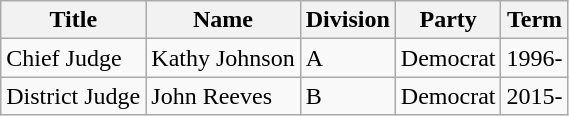<table class= "wikitable">
<tr>
<th>Title</th>
<th>Name</th>
<th>Division</th>
<th>Party</th>
<th>Term</th>
</tr>
<tr>
<td>Chief Judge</td>
<td>Kathy Johnson</td>
<td>A</td>
<td>Democrat</td>
<td>1996-</td>
</tr>
<tr>
<td>District Judge</td>
<td>John Reeves</td>
<td>B</td>
<td>Democrat</td>
<td>2015-</td>
</tr>
</table>
